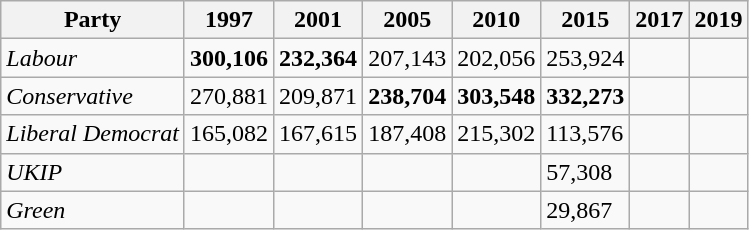<table class="wikitable">
<tr>
<th>Party</th>
<th>1997</th>
<th>2001</th>
<th>2005</th>
<th>2010</th>
<th>2015</th>
<th>2017</th>
<th>2019</th>
</tr>
<tr>
<td><em>Labour</em></td>
<td><strong>300,106</strong></td>
<td><strong>232,364</strong></td>
<td>207,143</td>
<td>202,056</td>
<td>253,924</td>
<td></td>
<td></td>
</tr>
<tr>
<td><em>Conservative</em></td>
<td>270,881</td>
<td>209,871</td>
<td><strong>238,704</strong></td>
<td><strong>303,548</strong></td>
<td><strong>332,273</strong></td>
<td></td>
<td></td>
</tr>
<tr>
<td><em>Liberal Democrat</em></td>
<td>165,082</td>
<td>167,615</td>
<td>187,408</td>
<td>215,302</td>
<td>113,576</td>
<td></td>
<td></td>
</tr>
<tr>
<td><em>UKIP</em></td>
<td></td>
<td></td>
<td></td>
<td></td>
<td>57,308</td>
<td></td>
<td></td>
</tr>
<tr>
<td><em>Green</em></td>
<td></td>
<td></td>
<td></td>
<td></td>
<td>29,867</td>
<td></td>
<td></td>
</tr>
</table>
